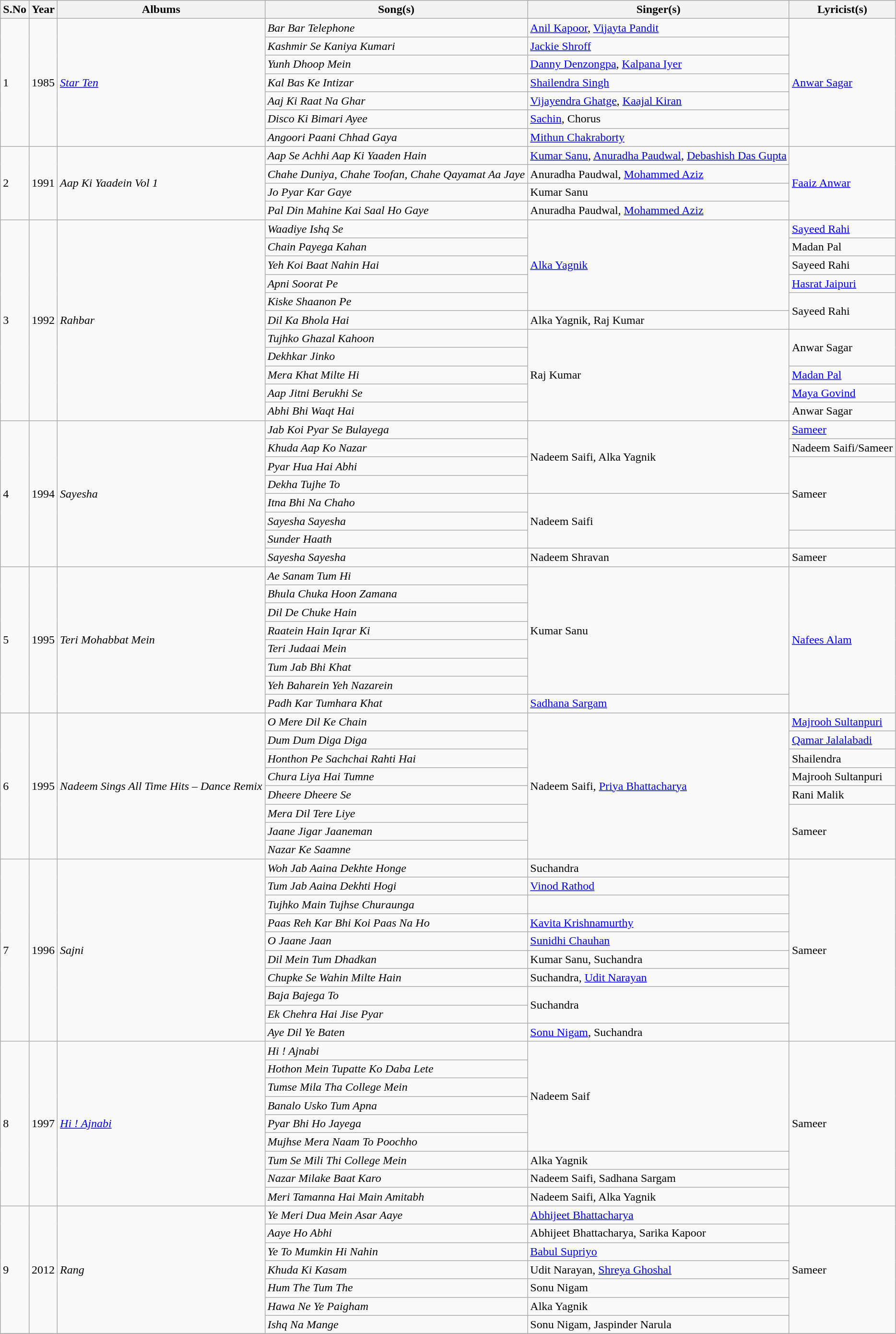<table class="wikitable sortable">
<tr>
<th>S.No</th>
<th>Year</th>
<th>Albums</th>
<th>Song(s)</th>
<th>Singer(s)</th>
<th>Lyricist(s)</th>
</tr>
<tr>
<td rowspan="7">1</td>
<td rowspan="7">1985</td>
<td rowspan="7"><em><a href='#'>Star Ten</a></em></td>
<td><em>Bar Bar Telephone</em></td>
<td><a href='#'>Anil Kapoor</a>, <a href='#'>Vijayta Pandit</a></td>
<td rowspan="7"><a href='#'>Anwar Sagar</a></td>
</tr>
<tr>
<td><em>Kashmir Se Kaniya Kumari</em></td>
<td><a href='#'>Jackie Shroff</a></td>
</tr>
<tr>
<td><em>Yunh Dhoop Mein</em></td>
<td><a href='#'>Danny Denzongpa</a>, <a href='#'>Kalpana Iyer</a></td>
</tr>
<tr>
<td><em>Kal Bas Ke Intizar</em></td>
<td><a href='#'>Shailendra Singh</a></td>
</tr>
<tr>
<td><em>Aaj Ki Raat Na Ghar</em></td>
<td><a href='#'>Vijayendra Ghatge</a>, <a href='#'>Kaajal Kiran</a></td>
</tr>
<tr>
<td><em>Disco Ki Bimari Ayee</em></td>
<td><a href='#'>Sachin</a>, Chorus</td>
</tr>
<tr>
<td><em>Angoori Paani Chhad Gaya</em></td>
<td><a href='#'>Mithun Chakraborty</a></td>
</tr>
<tr>
<td rowspan="4">2</td>
<td rowspan="4">1991</td>
<td rowspan="4"><em>Aap Ki Yaadein Vol 1</em></td>
<td><em>Aap Se Achhi Aap Ki Yaaden Hain</em></td>
<td><a href='#'>Kumar Sanu</a>, <a href='#'>Anuradha Paudwal</a>, <a href='#'>Debashish Das Gupta</a></td>
<td rowspan="4"><a href='#'>Faaiz Anwar</a></td>
</tr>
<tr>
<td><em>Chahe Duniya, Chahe Toofan, Chahe Qayamat Aa Jaye</em></td>
<td>Anuradha Paudwal, <a href='#'>Mohammed Aziz</a></td>
</tr>
<tr>
<td><em>Jo Pyar Kar Gaye</em></td>
<td>Kumar Sanu</td>
</tr>
<tr>
<td><em>Pal Din Mahine Kai Saal Ho Gaye</em></td>
<td>Anuradha Paudwal, <a href='#'>Mohammed Aziz</a></td>
</tr>
<tr>
<td rowspan="11">3</td>
<td rowspan="11">1992</td>
<td rowspan="11"><em>Rahbar</em></td>
<td><em>Waadiye Ishq Se</em></td>
<td rowspan="5"><a href='#'>Alka Yagnik</a></td>
<td><a href='#'>Sayeed Rahi</a></td>
</tr>
<tr>
<td><em>Chain Payega Kahan</em></td>
<td>Madan Pal</td>
</tr>
<tr>
<td><em>Yeh Koi Baat Nahin Hai</em></td>
<td>Sayeed Rahi</td>
</tr>
<tr>
<td><em>Apni Soorat Pe</em></td>
<td><a href='#'>Hasrat Jaipuri</a></td>
</tr>
<tr>
<td><em>Kiske Shaanon Pe</em></td>
<td rowspan="2">Sayeed Rahi</td>
</tr>
<tr>
<td><em>Dil Ka Bhola Hai</em></td>
<td>Alka Yagnik, Raj Kumar</td>
</tr>
<tr>
<td><em>Tujhko Ghazal Kahoon</em></td>
<td rowspan="5">Raj Kumar</td>
<td rowspan="2">Anwar Sagar</td>
</tr>
<tr>
<td><em>Dekhkar Jinko</em></td>
</tr>
<tr>
<td><em>Mera Khat Milte Hi</em></td>
<td><a href='#'>Madan Pal</a></td>
</tr>
<tr>
<td><em>Aap Jitni Berukhi Se</em></td>
<td><a href='#'>Maya Govind</a></td>
</tr>
<tr>
<td><em>Abhi Bhi Waqt Hai</em></td>
<td>Anwar Sagar</td>
</tr>
<tr>
<td rowspan="8">4</td>
<td rowspan="8">1994</td>
<td rowspan="8"><em>Sayesha</em></td>
<td><em>Jab Koi Pyar Se Bulayega</em></td>
<td rowspan="4">Nadeem Saifi, Alka Yagnik</td>
<td><a href='#'>Sameer</a></td>
</tr>
<tr>
<td><em>Khuda Aap Ko Nazar</em></td>
<td>Nadeem Saifi/Sameer</td>
</tr>
<tr>
<td><em>Pyar Hua Hai Abhi</em></td>
<td rowspan="4">Sameer</td>
</tr>
<tr>
<td><em>Dekha Tujhe To</em></td>
</tr>
<tr>
<td><em>Itna Bhi Na Chaho</em></td>
<td rowspan="3">Nadeem Saifi</td>
</tr>
<tr>
<td><em>Sayesha Sayesha</em></td>
</tr>
<tr>
<td><em>Sunder Haath</em></td>
<td></td>
</tr>
<tr>
<td><em>Sayesha Sayesha</em></td>
<td>Nadeem Shravan</td>
<td>Sameer</td>
</tr>
<tr>
<td rowspan="8">5</td>
<td rowspan="8">1995</td>
<td rowspan="8"><em>Teri Mohabbat Mein</em></td>
<td><em>Ae Sanam Tum Hi</em></td>
<td rowspan="7">Kumar Sanu</td>
<td rowspan="8"><a href='#'>Nafees Alam</a></td>
</tr>
<tr>
<td><em>Bhula Chuka Hoon Zamana</em></td>
</tr>
<tr>
<td><em>Dil De Chuke Hain</em></td>
</tr>
<tr>
<td><em>Raatein Hain Iqrar Ki</em></td>
</tr>
<tr>
<td><em>Teri Judaai Mein</em></td>
</tr>
<tr>
<td><em>Tum Jab Bhi Khat</em></td>
</tr>
<tr>
<td><em>Yeh Baharein Yeh Nazarein</em></td>
</tr>
<tr>
<td><em>Padh Kar Tumhara Khat</em></td>
<td><a href='#'>Sadhana Sargam</a></td>
</tr>
<tr>
<td rowspan="8">6</td>
<td rowspan="8">1995</td>
<td rowspan="8"><em>Nadeem Sings All Time Hits – Dance Remix</em></td>
<td><em>O Mere Dil Ke Chain</em></td>
<td rowspan="8">Nadeem Saifi, <a href='#'>Priya Bhattacharya</a></td>
<td><a href='#'>Majrooh Sultanpuri</a></td>
</tr>
<tr>
<td><em>Dum Dum Diga Diga</em></td>
<td><a href='#'>Qamar Jalalabadi</a></td>
</tr>
<tr>
<td><em>Honthon Pe Sachchai Rahti Hai</em></td>
<td>Shailendra</td>
</tr>
<tr>
<td><em>Chura Liya Hai Tumne</em></td>
<td>Majrooh Sultanpuri</td>
</tr>
<tr>
<td><em>Dheere Dheere Se</em></td>
<td>Rani Malik</td>
</tr>
<tr>
<td><em>Mera Dil Tere Liye</em></td>
<td rowspan="3">Sameer</td>
</tr>
<tr>
<td><em>Jaane Jigar Jaaneman</em></td>
</tr>
<tr>
<td><em>Nazar Ke Saamne</em></td>
</tr>
<tr>
<td rowspan="10">7</td>
<td rowspan="10">1996</td>
<td rowspan="10"><em>Sajni</em></td>
<td><em>Woh Jab Aaina Dekhte Honge</em></td>
<td>Suchandra</td>
<td rowspan="10">Sameer</td>
</tr>
<tr>
<td><em>Tum Jab Aaina Dekhti Hogi</em></td>
<td><a href='#'>Vinod Rathod</a></td>
</tr>
<tr>
<td><em>Tujhko Main Tujhse Churaunga</em></td>
<td></td>
</tr>
<tr>
<td><em>Paas Reh Kar Bhi Koi Paas Na Ho</em></td>
<td><a href='#'>Kavita Krishnamurthy</a></td>
</tr>
<tr>
<td><em>O Jaane Jaan</em></td>
<td><a href='#'>Sunidhi Chauhan</a></td>
</tr>
<tr>
<td><em>Dil Mein Tum Dhadkan</em></td>
<td>Kumar Sanu, Suchandra</td>
</tr>
<tr>
<td><em>Chupke Se Wahin Milte Hain</em></td>
<td>Suchandra, <a href='#'>Udit Narayan</a></td>
</tr>
<tr>
<td><em>Baja Bajega To</em></td>
<td rowspan="2">Suchandra</td>
</tr>
<tr>
<td><em>Ek Chehra Hai Jise Pyar</em></td>
</tr>
<tr>
<td><em>Aye Dil Ye Baten</em></td>
<td><a href='#'>Sonu Nigam</a>, Suchandra</td>
</tr>
<tr>
<td rowspan="9">8</td>
<td rowspan="9">1997</td>
<td rowspan="9"><em><a href='#'>Hi ! Ajnabi</a></em></td>
<td><em>Hi ! Ajnabi</em></td>
<td rowspan="6">Nadeem Saif</td>
<td rowspan="9">Sameer</td>
</tr>
<tr>
<td><em>Hothon Mein Tupatte Ko Daba Lete</em></td>
</tr>
<tr>
<td><em>Tumse Mila Tha College Mein</em></td>
</tr>
<tr>
<td><em>Banalo Usko Tum Apna</em></td>
</tr>
<tr>
<td><em>Pyar Bhi Ho Jayega</em></td>
</tr>
<tr>
<td><em>Mujhse Mera Naam To Poochho</em></td>
</tr>
<tr>
<td><em>Tum Se Mili Thi College Mein</em></td>
<td>Alka Yagnik</td>
</tr>
<tr>
<td><em>Nazar Milake Baat Karo</em></td>
<td>Nadeem Saifi, Sadhana Sargam</td>
</tr>
<tr>
<td><em>Meri Tamanna Hai Main Amitabh</em></td>
<td>Nadeem Saifi, Alka Yagnik</td>
</tr>
<tr>
<td rowspan="7">9</td>
<td rowspan="7">2012</td>
<td rowspan="7"><em>Rang</em></td>
<td><em>Ye Meri Dua Mein Asar Aaye</em></td>
<td><a href='#'>Abhijeet Bhattacharya</a></td>
<td rowspan="7">Sameer</td>
</tr>
<tr>
<td><em>Aaye Ho Abhi</em></td>
<td>Abhijeet Bhattacharya, Sarika Kapoor</td>
</tr>
<tr>
<td><em>Ye To Mumkin Hi Nahin</em></td>
<td><a href='#'>Babul Supriyo</a></td>
</tr>
<tr>
<td><em>Khuda Ki Kasam</em></td>
<td>Udit Narayan, <a href='#'>Shreya Ghoshal</a></td>
</tr>
<tr>
<td><em>Hum The Tum The</em></td>
<td>Sonu Nigam</td>
</tr>
<tr>
<td><em>Hawa Ne Ye Paigham</em></td>
<td>Alka Yagnik</td>
</tr>
<tr>
<td><em>Ishq Na Mange</em></td>
<td>Sonu Nigam, Jaspinder Narula</td>
</tr>
<tr>
</tr>
</table>
